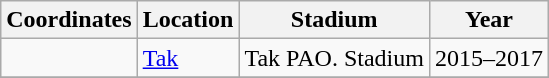<table class="wikitable sortable">
<tr>
<th>Coordinates</th>
<th>Location</th>
<th>Stadium</th>
<th>Year</th>
</tr>
<tr>
<td></td>
<td><a href='#'>Tak</a></td>
<td>Tak PAO. Stadium</td>
<td>2015–2017</td>
</tr>
<tr>
</tr>
</table>
